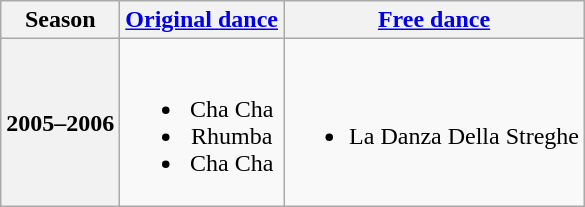<table class=wikitable style=text-align:center>
<tr>
<th>Season</th>
<th><a href='#'>Original dance</a></th>
<th><a href='#'>Free dance</a></th>
</tr>
<tr>
<th>2005–2006 <br> </th>
<td><br><ul><li>Cha Cha</li><li>Rhumba</li><li>Cha Cha</li></ul></td>
<td><br><ul><li>La Danza Della Streghe</li></ul></td>
</tr>
</table>
